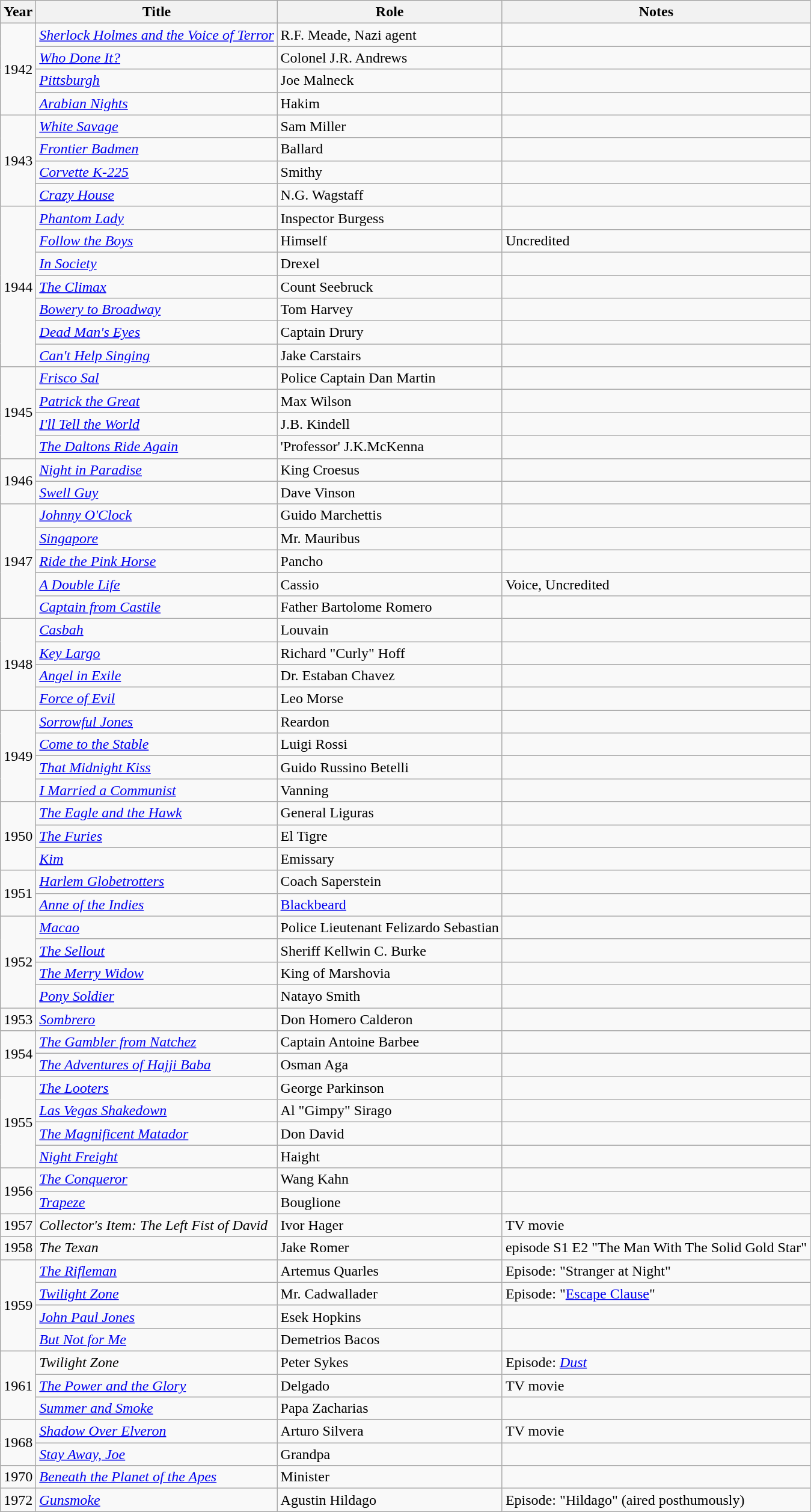<table class="wikitable">
<tr>
<th>Year</th>
<th>Title</th>
<th>Role</th>
<th>Notes</th>
</tr>
<tr>
<td rowspan=4>1942</td>
<td><em><a href='#'>Sherlock Holmes and the Voice of Terror</a></em></td>
<td>R.F. Meade, Nazi agent</td>
<td></td>
</tr>
<tr>
<td><em><a href='#'>Who Done It?</a></em></td>
<td>Colonel J.R. Andrews</td>
<td></td>
</tr>
<tr>
<td><em><a href='#'>Pittsburgh</a></em></td>
<td>Joe Malneck</td>
<td></td>
</tr>
<tr>
<td><em><a href='#'>Arabian Nights</a></em></td>
<td>Hakim</td>
<td></td>
</tr>
<tr>
<td rowspan=4>1943</td>
<td><em><a href='#'>White Savage</a></em></td>
<td>Sam Miller</td>
<td></td>
</tr>
<tr>
<td><em><a href='#'>Frontier Badmen</a></em></td>
<td>Ballard</td>
<td></td>
</tr>
<tr>
<td><em><a href='#'>Corvette K-225</a></em></td>
<td>Smithy</td>
<td></td>
</tr>
<tr>
<td><em><a href='#'>Crazy House</a></em></td>
<td>N.G. Wagstaff</td>
<td></td>
</tr>
<tr>
<td rowspan=7>1944</td>
<td><em><a href='#'>Phantom Lady</a> </em></td>
<td>Inspector Burgess</td>
<td></td>
</tr>
<tr>
<td><em><a href='#'>Follow the Boys</a></em></td>
<td>Himself</td>
<td>Uncredited</td>
</tr>
<tr>
<td><em><a href='#'>In Society</a></em></td>
<td>Drexel</td>
<td></td>
</tr>
<tr>
<td><em><a href='#'>The Climax</a></em></td>
<td>Count Seebruck</td>
<td></td>
</tr>
<tr>
<td><em><a href='#'>Bowery to Broadway</a></em></td>
<td>Tom Harvey</td>
<td></td>
</tr>
<tr>
<td><em><a href='#'>Dead Man's Eyes</a></em></td>
<td>Captain Drury</td>
<td></td>
</tr>
<tr>
<td><em><a href='#'>Can't Help Singing</a></em></td>
<td>Jake Carstairs</td>
<td></td>
</tr>
<tr>
<td rowspan=4>1945</td>
<td><em><a href='#'>Frisco Sal</a></em></td>
<td>Police Captain Dan Martin</td>
<td></td>
</tr>
<tr>
<td><em><a href='#'>Patrick the Great</a></em></td>
<td>Max Wilson</td>
<td></td>
</tr>
<tr>
<td><em><a href='#'>I'll Tell the World</a></em></td>
<td>J.B. Kindell</td>
<td></td>
</tr>
<tr>
<td><em><a href='#'>The Daltons Ride Again</a></em></td>
<td>'Professor' J.K.McKenna</td>
<td></td>
</tr>
<tr>
<td rowspan=2>1946</td>
<td><em><a href='#'>Night in Paradise</a></em></td>
<td>King Croesus</td>
<td></td>
</tr>
<tr>
<td><em><a href='#'>Swell Guy</a></em></td>
<td>Dave Vinson</td>
<td></td>
</tr>
<tr>
<td rowspan=5>1947</td>
<td><em><a href='#'>Johnny O'Clock</a></em></td>
<td>Guido Marchettis</td>
<td></td>
</tr>
<tr>
<td><em><a href='#'>Singapore</a></em></td>
<td>Mr. Mauribus</td>
<td></td>
</tr>
<tr>
<td><em><a href='#'>Ride the Pink Horse</a></em></td>
<td>Pancho</td>
<td></td>
</tr>
<tr>
<td><em><a href='#'>A Double Life</a></em></td>
<td>Cassio</td>
<td>Voice, Uncredited</td>
</tr>
<tr>
<td><em><a href='#'>Captain from Castile</a></em></td>
<td>Father Bartolome Romero</td>
<td></td>
</tr>
<tr>
<td rowspan=4>1948</td>
<td><em><a href='#'>Casbah</a></em></td>
<td>Louvain</td>
<td></td>
</tr>
<tr>
<td><em><a href='#'>Key Largo</a></em></td>
<td>Richard "Curly" Hoff</td>
<td></td>
</tr>
<tr>
<td><em><a href='#'>Angel in Exile</a></em></td>
<td>Dr. Estaban Chavez</td>
<td></td>
</tr>
<tr>
<td><em><a href='#'>Force of Evil</a></em></td>
<td>Leo Morse</td>
<td></td>
</tr>
<tr>
<td rowspan=4>1949</td>
<td><em><a href='#'>Sorrowful Jones</a></em></td>
<td>Reardon</td>
<td></td>
</tr>
<tr>
<td><em><a href='#'>Come to the Stable</a></em></td>
<td>Luigi Rossi</td>
<td></td>
</tr>
<tr>
<td><em><a href='#'>That Midnight Kiss</a></em></td>
<td>Guido Russino Betelli</td>
<td></td>
</tr>
<tr>
<td><em><a href='#'>I Married a Communist</a></em></td>
<td>Vanning</td>
<td></td>
</tr>
<tr>
<td rowspan=3>1950</td>
<td><em><a href='#'>The Eagle and the Hawk</a></em></td>
<td>General Liguras</td>
<td></td>
</tr>
<tr>
<td><em><a href='#'>The Furies</a></em></td>
<td>El Tigre</td>
<td></td>
</tr>
<tr>
<td><em><a href='#'>Kim</a></em></td>
<td>Emissary</td>
<td></td>
</tr>
<tr>
<td rowspan=2>1951</td>
<td><em><a href='#'>Harlem Globetrotters</a></em></td>
<td>Coach Saperstein</td>
<td></td>
</tr>
<tr>
<td><em><a href='#'>Anne of the Indies</a></em></td>
<td><a href='#'>Blackbeard</a></td>
<td></td>
</tr>
<tr>
<td rowspan=4>1952</td>
<td><em><a href='#'>Macao</a></em></td>
<td>Police Lieutenant Felizardo Sebastian</td>
<td></td>
</tr>
<tr>
<td><em><a href='#'>The Sellout</a></em></td>
<td>Sheriff Kellwin C. Burke</td>
<td></td>
</tr>
<tr>
<td><em><a href='#'>The Merry Widow</a></em></td>
<td>King of Marshovia</td>
<td></td>
</tr>
<tr>
<td><em><a href='#'>Pony Soldier</a></em></td>
<td>Natayo Smith</td>
<td></td>
</tr>
<tr>
<td>1953</td>
<td><em><a href='#'>Sombrero</a></em></td>
<td>Don Homero Calderon</td>
<td></td>
</tr>
<tr>
<td rowspan=2>1954</td>
<td><em><a href='#'>The Gambler from Natchez</a></em></td>
<td>Captain Antoine Barbee</td>
<td></td>
</tr>
<tr>
<td><em><a href='#'>The Adventures of Hajji Baba</a></em></td>
<td>Osman Aga</td>
<td></td>
</tr>
<tr>
<td rowspan=4>1955</td>
<td><em><a href='#'>The Looters</a></em></td>
<td>George Parkinson</td>
<td></td>
</tr>
<tr>
<td><em><a href='#'>Las Vegas Shakedown</a></em></td>
<td>Al "Gimpy" Sirago</td>
<td></td>
</tr>
<tr>
<td><em><a href='#'>The Magnificent Matador</a></em></td>
<td>Don David</td>
<td></td>
</tr>
<tr>
<td><em><a href='#'>Night Freight</a></em></td>
<td>Haight</td>
<td></td>
</tr>
<tr>
<td rowspan=2>1956</td>
<td><em><a href='#'>The Conqueror</a></em></td>
<td>Wang Kahn</td>
<td></td>
</tr>
<tr>
<td><em><a href='#'>Trapeze</a></em></td>
<td>Bouglione</td>
<td></td>
</tr>
<tr>
<td>1957</td>
<td><em>Collector's Item: The Left Fist of David</em></td>
<td>Ivor Hager</td>
<td>TV movie</td>
</tr>
<tr>
<td>1958</td>
<td><em>The Texan</em></td>
<td>Jake Romer</td>
<td>episode S1 E2 "The Man With The Solid Gold Star"</td>
</tr>
<tr>
<td rowspan=4>1959</td>
<td><em><a href='#'>The Rifleman</a></em></td>
<td>Artemus Quarles</td>
<td>Episode: "Stranger at Night"</td>
</tr>
<tr>
<td><em><a href='#'>Twilight Zone</a></em></td>
<td>Mr. Cadwallader</td>
<td>Episode: "<a href='#'>Escape Clause</a>"</td>
</tr>
<tr>
<td><em><a href='#'>John Paul Jones</a></em></td>
<td>Esek Hopkins</td>
<td></td>
</tr>
<tr>
<td><em><a href='#'>But Not for Me</a></em></td>
<td>Demetrios Bacos</td>
<td></td>
</tr>
<tr>
<td rowspan=3>1961</td>
<td><em>Twilight Zone</em></td>
<td>Peter Sykes</td>
<td>Episode: <em><a href='#'>Dust</a></em></td>
</tr>
<tr>
<td><em><a href='#'>The Power and the Glory</a></em></td>
<td>Delgado</td>
<td>TV movie</td>
</tr>
<tr>
<td><em><a href='#'>Summer and Smoke</a></em></td>
<td>Papa Zacharias</td>
<td></td>
</tr>
<tr>
<td rowspan=2>1968</td>
<td><em><a href='#'>Shadow Over Elveron</a></em></td>
<td>Arturo Silvera</td>
<td>TV movie</td>
</tr>
<tr>
<td><em><a href='#'>Stay Away, Joe</a></em></td>
<td>Grandpa</td>
<td></td>
</tr>
<tr>
<td>1970</td>
<td><em><a href='#'>Beneath the Planet of the Apes</a></em></td>
<td>Minister</td>
<td></td>
</tr>
<tr>
<td>1972</td>
<td><em><a href='#'>Gunsmoke</a></em></td>
<td>Agustin Hildago</td>
<td>Episode: "Hildago" (aired posthumously)</td>
</tr>
</table>
